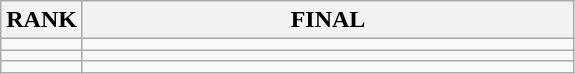<table class="wikitable">
<tr>
<th>RANK</th>
<th style="width: 20em">FINAL</th>
</tr>
<tr>
<td align="center"></td>
<td></td>
</tr>
<tr>
<td align="center"></td>
<td></td>
</tr>
<tr>
<td align="center"></td>
<td></td>
</tr>
</table>
